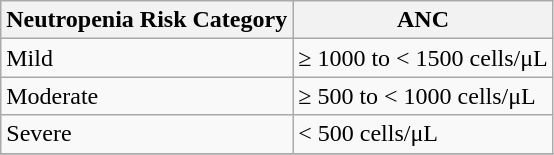<table class="wikitable">
<tr>
<th>Neutropenia Risk Category</th>
<th>ANC</th>
</tr>
<tr>
<td>Mild</td>
<td>≥ 1000 to < 1500 cells/μL</td>
</tr>
<tr>
<td>Moderate</td>
<td>≥ 500 to < 1000 cells/μL</td>
</tr>
<tr>
<td>Severe</td>
<td>< 500 cells/μL</td>
</tr>
<tr>
</tr>
</table>
